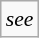<table class="wikitable floatright" style="font-size: 0.9em;">
<tr>
<td><em>see </em></td>
</tr>
</table>
